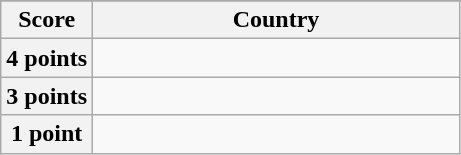<table class="wikitable">
<tr>
</tr>
<tr>
<th scope="col" width=20%>Score</th>
<th scope="col">Country</th>
</tr>
<tr>
<th scope="row">4 points</th>
<td></td>
</tr>
<tr>
<th scope="row">3 points</th>
<td></td>
</tr>
<tr>
<th scope="row">1 point</th>
<td></td>
</tr>
</table>
